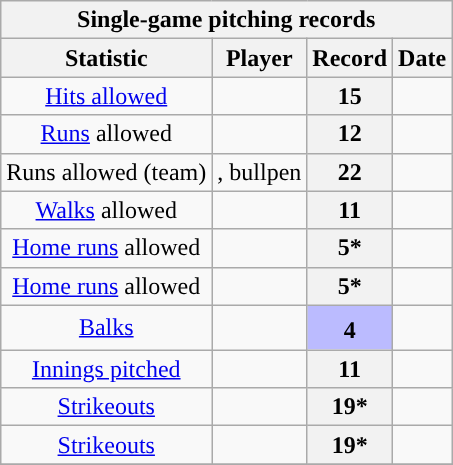<table class="wikitable sortable" style="text-align:center">
<tr>
<th colspan=5>Single-game pitching records</th>
</tr>
<tr>
<th scope="col">Statistic</th>
<th scope="col">Player</th>
<th scope="col" class="unsortable">Record</th>
<th scope="col">Date</th>
</tr>
<tr>
<td><a href='#'>Hits allowed</a></td>
<td></td>
<th scope="row">15</th>
<td></td>
</tr>
<tr>
<td><a href='#'>Runs</a> allowed</td>
<td></td>
<th scope="row">12</th>
<td></td>
</tr>
<tr>
<td>Runs allowed (team)</td>
<td>, bullpen</td>
<th scope="row">22</th>
<td></td>
</tr>
<tr>
<td><a href='#'>Walks</a> allowed</td>
<td></td>
<th scope="row">11</th>
<td></td>
</tr>
<tr>
<td><a href='#'>Home runs</a> allowed</td>
<td></td>
<th scope="row">5*</th>
<td></td>
</tr>
<tr>
<td><a href='#'>Home runs</a> allowed</td>
<td></td>
<th scope="row">5*</th>
<td></td>
</tr>
<tr>
<td><a href='#'>Balks</a></td>
<td></td>
<th scope="row" style="background-color:#bbbbff">4<sup></sup></th>
<td></td>
</tr>
<tr>
<td><a href='#'>Innings pitched</a></td>
<td></td>
<th scope="row">11</th>
<td></td>
</tr>
<tr>
<td><a href='#'>Strikeouts</a></td>
<td></td>
<th scope="row">19*</th>
<td></td>
</tr>
<tr>
<td><a href='#'>Strikeouts</a></td>
<td></td>
<th scope="row">19*</th>
<td></td>
</tr>
<tr>
</tr>
</table>
